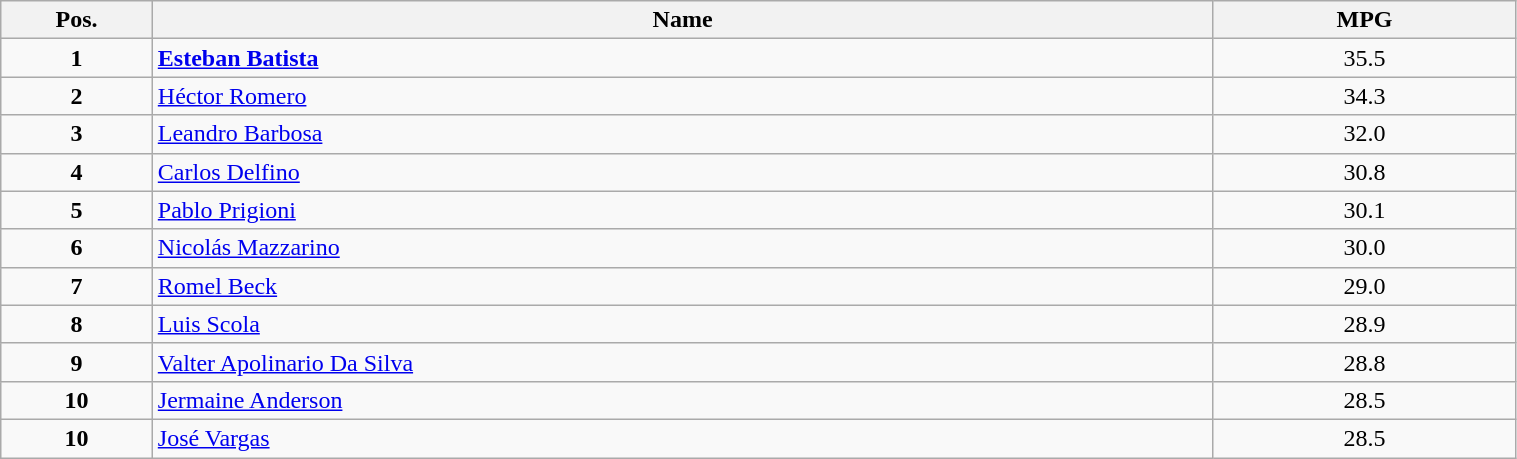<table class=wikitable width="80%">
<tr>
<th width="10%">Pos.</th>
<th width="70%">Name</th>
<th width="20%">MPG</th>
</tr>
<tr>
<td align=center><strong>1</strong></td>
<td> <strong><a href='#'>Esteban Batista</a></strong></td>
<td align=center>35.5</td>
</tr>
<tr>
<td align=center><strong>2</strong></td>
<td> <a href='#'>Héctor Romero</a></td>
<td align=center>34.3</td>
</tr>
<tr>
<td align=center><strong>3</strong></td>
<td> <a href='#'>Leandro Barbosa</a></td>
<td align=center>32.0</td>
</tr>
<tr>
<td align=center><strong>4</strong></td>
<td> <a href='#'>Carlos Delfino</a></td>
<td align=center>30.8</td>
</tr>
<tr>
<td align=center><strong>5</strong></td>
<td> <a href='#'>Pablo Prigioni</a></td>
<td align=center>30.1</td>
</tr>
<tr>
<td align=center><strong>6</strong></td>
<td> <a href='#'>Nicolás Mazzarino</a></td>
<td align=center>30.0</td>
</tr>
<tr>
<td align=center><strong>7</strong></td>
<td> <a href='#'>Romel Beck</a></td>
<td align=center>29.0</td>
</tr>
<tr>
<td align=center><strong>8</strong></td>
<td> <a href='#'>Luis Scola</a></td>
<td align=center>28.9</td>
</tr>
<tr>
<td align=center><strong>9</strong></td>
<td> <a href='#'>Valter Apolinario Da Silva</a></td>
<td align=center>28.8</td>
</tr>
<tr>
<td align=center><strong>10</strong></td>
<td> <a href='#'>Jermaine Anderson</a></td>
<td align=center>28.5</td>
</tr>
<tr>
<td align=center><strong>10</strong></td>
<td> <a href='#'>José Vargas</a></td>
<td align=center>28.5</td>
</tr>
</table>
